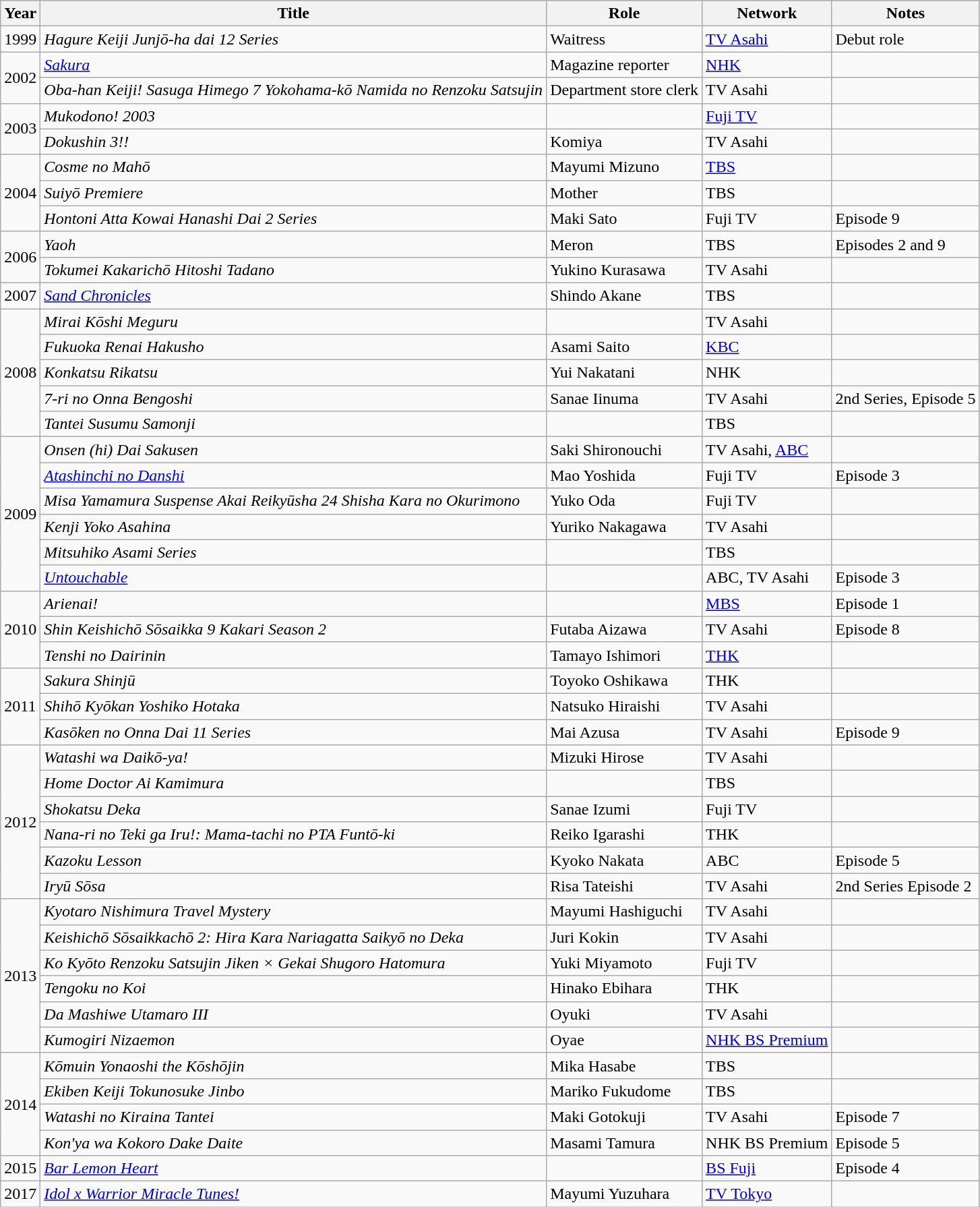<table class="wikitable">
<tr>
<th>Year</th>
<th>Title</th>
<th>Role</th>
<th>Network</th>
<th>Notes</th>
</tr>
<tr>
<td>1999</td>
<td><em>Hagure Keiji Junjō-ha dai 12 Series</em></td>
<td>Waitress</td>
<td><a href='#'>TV Asahi</a></td>
<td>Debut role</td>
</tr>
<tr>
<td rowspan="2">2002</td>
<td><em><a href='#'>Sakura</a></em></td>
<td>Magazine reporter</td>
<td><a href='#'>NHK</a></td>
<td></td>
</tr>
<tr>
<td><em>Oba-han Keiji! Sasuga Himego 7 Yokohama-kō Namida no Renzoku Satsujin</em></td>
<td>Department store clerk</td>
<td>TV Asahi</td>
<td></td>
</tr>
<tr>
<td rowspan="2">2003</td>
<td><em>Mukodono! 2003</em></td>
<td></td>
<td><a href='#'>Fuji TV</a></td>
<td></td>
</tr>
<tr>
<td><em>Dokushin 3!!</em></td>
<td>Komiya</td>
<td>TV Asahi</td>
<td></td>
</tr>
<tr>
<td rowspan="3">2004</td>
<td><em>Cosme no Mahō</em></td>
<td>Mayumi Mizuno</td>
<td><a href='#'>TBS</a></td>
<td></td>
</tr>
<tr>
<td><em>Suiyō Premiere</em></td>
<td>Mother</td>
<td>TBS</td>
<td></td>
</tr>
<tr>
<td><em>Hontoni Atta Kowai Hanashi Dai 2 Series</em></td>
<td>Maki Sato</td>
<td>Fuji TV</td>
<td>Episode 9</td>
</tr>
<tr>
<td rowspan="2">2006</td>
<td><em>Yaoh</em></td>
<td>Meron</td>
<td>TBS</td>
<td>Episodes 2 and 9</td>
</tr>
<tr>
<td><em>Tokumei Kakarichō Hitoshi Tadano</em></td>
<td>Yukino Kurasawa</td>
<td>TV Asahi</td>
<td></td>
</tr>
<tr>
<td>2007</td>
<td><em><a href='#'>Sand Chronicles</a></em></td>
<td>Shindo Akane</td>
<td>TBS</td>
<td></td>
</tr>
<tr>
<td rowspan="5">2008</td>
<td><em>Mirai Kōshi Meguru</em></td>
<td></td>
<td>TV Asahi</td>
<td></td>
</tr>
<tr>
<td><em>Fukuoka Renai Hakusho</em></td>
<td>Asami Saito</td>
<td><a href='#'>KBC</a></td>
<td></td>
</tr>
<tr>
<td><em>Konkatsu Rikatsu</em></td>
<td>Yui Nakatani</td>
<td>NHK</td>
<td></td>
</tr>
<tr>
<td><em>7-ri no Onna Bengoshi</em></td>
<td>Sanae Iinuma</td>
<td>TV Asahi</td>
<td>2nd Series, Episode 5</td>
</tr>
<tr>
<td><em>Tantei Susumu Samonji</em></td>
<td></td>
<td>TBS</td>
<td></td>
</tr>
<tr>
<td rowspan="6">2009</td>
<td><em>Onsen (hi) Dai Sakusen</em></td>
<td>Saki Shironouchi</td>
<td>TV Asahi, <a href='#'>ABC</a></td>
<td></td>
</tr>
<tr>
<td><em><a href='#'>Atashinchi no Danshi</a></em></td>
<td>Mao Yoshida</td>
<td>Fuji TV</td>
<td>Episode 3</td>
</tr>
<tr>
<td><em>Misa Yamamura Suspense Akai Reikyūsha 24 Shisha Kara no Okurimono</em></td>
<td>Yuko Oda</td>
<td>Fuji TV</td>
<td></td>
</tr>
<tr>
<td><em>Kenji Yoko Asahina</em></td>
<td>Yuriko Nakagawa</td>
<td>TV Asahi</td>
<td></td>
</tr>
<tr>
<td><em>Mitsuhiko Asami Series</em></td>
<td></td>
<td>TBS</td>
<td></td>
</tr>
<tr>
<td><em><a href='#'>Untouchable</a></em></td>
<td></td>
<td>ABC, TV Asahi</td>
<td>Episode 3</td>
</tr>
<tr>
<td rowspan="3">2010</td>
<td><em>Arienai!</em></td>
<td></td>
<td><a href='#'>MBS</a></td>
<td>Episode 1</td>
</tr>
<tr>
<td><em>Shin Keishichō Sōsaikka 9 Kakari Season 2</em></td>
<td>Futaba Aizawa</td>
<td>TV Asahi</td>
<td>Episode 8</td>
</tr>
<tr>
<td><em>Tenshi no Dairinin</em></td>
<td>Tamayo Ishimori</td>
<td><a href='#'>THK</a></td>
<td></td>
</tr>
<tr>
<td rowspan="3">2011</td>
<td><em>Sakura Shinjū</em></td>
<td>Toyoko Oshikawa</td>
<td>THK</td>
<td></td>
</tr>
<tr>
<td><em>Shihō Kyōkan Yoshiko Hotaka</em></td>
<td>Natsuko Hiraishi</td>
<td>TV Asahi</td>
<td></td>
</tr>
<tr>
<td><em>Kasōken no Onna Dai 11 Series</em></td>
<td>Mai Azusa</td>
<td>TV Asahi</td>
<td>Episode 9</td>
</tr>
<tr>
<td rowspan="6">2012</td>
<td><em>Watashi wa Daikō-ya!</em></td>
<td>Mizuki Hirose</td>
<td>TV Asahi</td>
<td></td>
</tr>
<tr>
<td><em>Home Doctor Ai Kamimura</em></td>
<td></td>
<td>TBS</td>
<td></td>
</tr>
<tr>
<td><em>Shokatsu Deka</em></td>
<td>Sanae Izumi</td>
<td>Fuji TV</td>
<td></td>
</tr>
<tr>
<td><em>Nana-ri no Teki ga Iru!: Mama-tachi no PTA Funtō-ki</em></td>
<td>Reiko Igarashi</td>
<td>THK</td>
<td></td>
</tr>
<tr>
<td><em>Kazoku Lesson</em></td>
<td>Kyoko Nakata</td>
<td>ABC</td>
<td>Episode 5</td>
</tr>
<tr>
<td><em>Iryū Sōsa</em></td>
<td>Risa Tateishi</td>
<td>TV Asahi</td>
<td>2nd Series Episode 2</td>
</tr>
<tr>
<td rowspan="6">2013</td>
<td><em>Kyotaro Nishimura Travel Mystery</em></td>
<td>Mayumi Hashiguchi</td>
<td>TV Asahi</td>
<td></td>
</tr>
<tr>
<td><em>Keishichō Sōsaikkachō 2: Hira Kara Nariagatta Saikyō no Deka</em></td>
<td>Juri Kokin</td>
<td>TV Asahi</td>
<td></td>
</tr>
<tr>
<td><em>Ko Kyōto Renzoku Satsujin Jiken × Gekai Shugoro Hatomura</em></td>
<td>Yuki Miyamoto</td>
<td>Fuji TV</td>
<td></td>
</tr>
<tr>
<td><em>Tengoku no Koi</em></td>
<td>Hinako Ebihara</td>
<td>THK</td>
<td></td>
</tr>
<tr>
<td><em>Da Mashiwe Utamaro III</em></td>
<td>Oyuki</td>
<td>TV Asahi</td>
<td></td>
</tr>
<tr>
<td><em>Kumogiri Nizaemon</em></td>
<td>Oyae</td>
<td><a href='#'>NHK BS Premium</a></td>
<td></td>
</tr>
<tr>
<td rowspan="4">2014</td>
<td><em>Kōmuin Yonaoshi the Kōshōjin</em></td>
<td>Mika Hasabe</td>
<td>TBS</td>
<td></td>
</tr>
<tr>
<td><em>Ekiben Keiji Tokunosuke Jinbo</em></td>
<td>Mariko Fukudome</td>
<td>TBS</td>
<td></td>
</tr>
<tr>
<td><em>Watashi no Kiraina Tantei</em></td>
<td>Maki Gotokuji</td>
<td>TV Asahi</td>
<td>Episode 7</td>
</tr>
<tr>
<td><em>Kon'ya wa Kokoro Dake Daite</em></td>
<td>Masami Tamura</td>
<td>NHK BS Premium</td>
<td>Episode 5</td>
</tr>
<tr>
<td>2015</td>
<td><em><a href='#'>Bar Lemon Heart</a></em></td>
<td></td>
<td><a href='#'>BS Fuji</a></td>
<td>Episode 4</td>
</tr>
<tr>
<td>2017</td>
<td><em><a href='#'>Idol x Warrior Miracle Tunes!</a></em></td>
<td>Mayumi Yuzuhara</td>
<td><a href='#'>TV Tokyo</a></td>
<td></td>
</tr>
</table>
